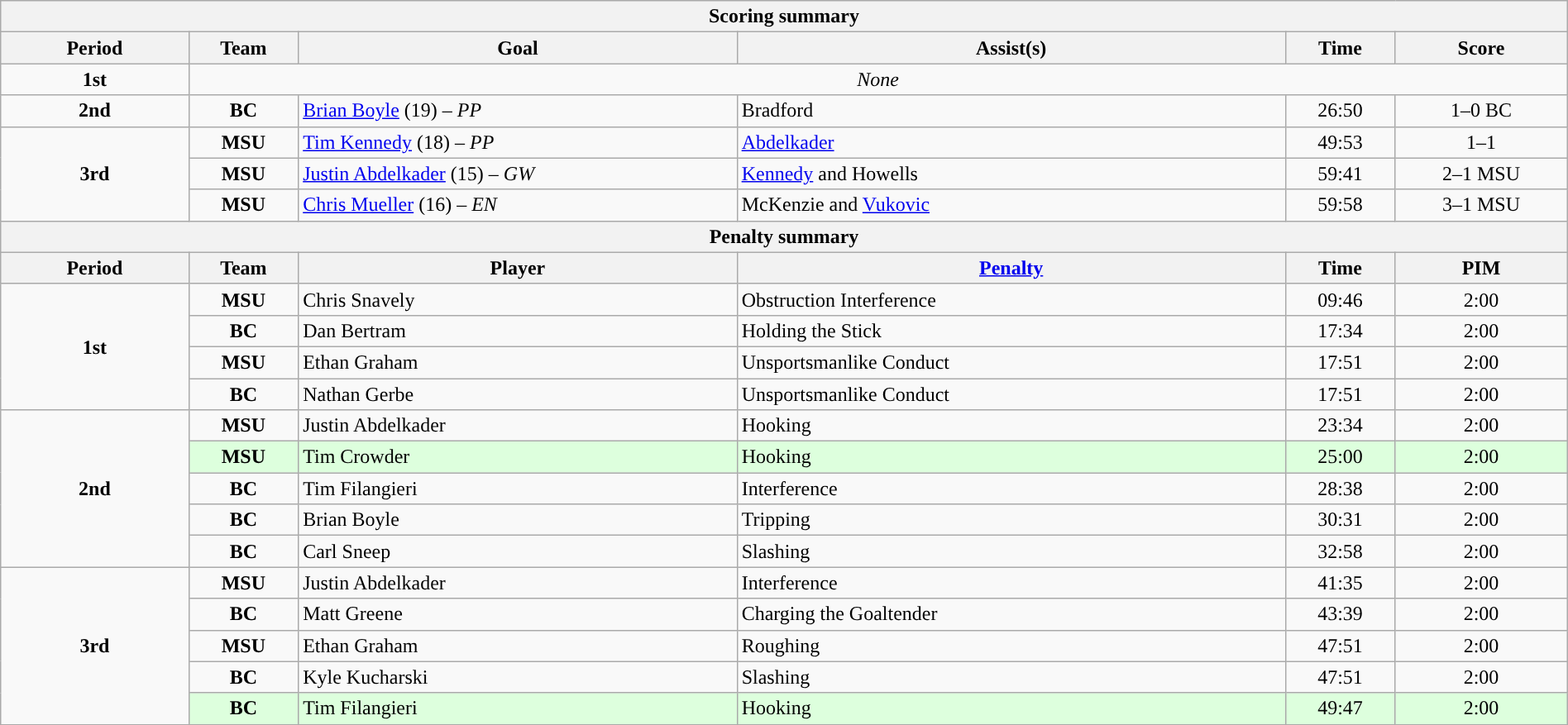<table style="width:100%;" class="wikitable">
<tr>
<th colspan=6>Scoring summary</th>
</tr>
<tr>
<th style="width:12%;">Period</th>
<th style="width:7%;">Team</th>
<th style="width:28%;">Goal</th>
<th style="width:35%;">Assist(s)</th>
<th style="width:7%;">Time</th>
<th style="width:11%;">Score</th>
</tr>
<tr>
<td style="text-align:center;" rowspan="1"><strong>1st</strong></td>
<td style="text-align:center;" colspan="5"><em>None</em></td>
</tr>
<tr>
<td style="text-align:center;" rowspan="1"><strong>2nd</strong></td>
<td align=center><strong>BC</strong></td>
<td><a href='#'>Brian Boyle</a> (19) – <em>PP</em></td>
<td>Bradford</td>
<td align=center>26:50</td>
<td align=center>1–0 BC</td>
</tr>
<tr>
<td style="text-align:center;" rowspan="3"><strong>3rd</strong></td>
<td align=center><strong>MSU</strong></td>
<td><a href='#'>Tim Kennedy</a> (18) – <em>PP</em></td>
<td><a href='#'>Abdelkader</a></td>
<td align=center>49:53</td>
<td align=center>1–1</td>
</tr>
<tr>
<td align=center><strong>MSU</strong></td>
<td><a href='#'>Justin Abdelkader</a> (15) – <em>GW</em></td>
<td><a href='#'>Kennedy</a> and Howells</td>
<td align=center>59:41</td>
<td align=center>2–1 MSU</td>
</tr>
<tr>
<td align=center><strong>MSU</strong></td>
<td><a href='#'>Chris Mueller</a> (16) – <em>EN</em></td>
<td>McKenzie and <a href='#'>Vukovic</a></td>
<td align=center>59:58</td>
<td align=center>3–1 MSU</td>
</tr>
<tr>
<th colspan=6>Penalty summary</th>
</tr>
<tr>
<th style="width:12%;">Period</th>
<th style="width:7%;">Team</th>
<th style="width:28%;">Player</th>
<th style="width:35%;"><a href='#'>Penalty</a></th>
<th style="width:7%;">Time</th>
<th style="width:11%;">PIM</th>
</tr>
<tr>
<td style="text-align:center;" rowspan="4"><strong>1st</strong></td>
<td align=center><strong>MSU</strong></td>
<td>Chris Snavely</td>
<td>Obstruction Interference</td>
<td align=center>09:46</td>
<td align=center>2:00</td>
</tr>
<tr>
<td align=center><strong>BC</strong></td>
<td>Dan Bertram</td>
<td>Holding the Stick</td>
<td align=center>17:34</td>
<td align=center>2:00</td>
</tr>
<tr>
<td align=center><strong>MSU</strong></td>
<td>Ethan Graham</td>
<td>Unsportsmanlike Conduct</td>
<td align=center>17:51</td>
<td align=center>2:00</td>
</tr>
<tr>
<td align=center><strong>BC</strong></td>
<td>Nathan Gerbe</td>
<td>Unsportsmanlike Conduct</td>
<td align=center>17:51</td>
<td align=center>2:00</td>
</tr>
<tr>
<td style="text-align:center;" rowspan="5"><strong>2nd</strong></td>
<td align=center><strong>MSU</strong></td>
<td>Justin Abdelkader</td>
<td>Hooking</td>
<td align=center>23:34</td>
<td align=center>2:00</td>
</tr>
<tr bgcolor=ddffdd>
<td align=center><strong>MSU</strong></td>
<td>Tim Crowder</td>
<td>Hooking</td>
<td align=center>25:00</td>
<td align=center>2:00</td>
</tr>
<tr>
<td align=center><strong>BC</strong></td>
<td>Tim Filangieri</td>
<td>Interference</td>
<td align=center>28:38</td>
<td align=center>2:00</td>
</tr>
<tr>
<td align=center><strong>BC</strong></td>
<td>Brian Boyle</td>
<td>Tripping</td>
<td align=center>30:31</td>
<td align=center>2:00</td>
</tr>
<tr>
<td align=center><strong>BC</strong></td>
<td>Carl Sneep</td>
<td>Slashing</td>
<td align=center>32:58</td>
<td align=center>2:00</td>
</tr>
<tr>
<td style="text-align:center;" rowspan="5"><strong>3rd</strong></td>
<td align=center><strong>MSU</strong></td>
<td>Justin Abdelkader</td>
<td>Interference</td>
<td align=center>41:35</td>
<td align=center>2:00</td>
</tr>
<tr>
<td align=center><strong>BC</strong></td>
<td>Matt Greene</td>
<td>Charging the Goaltender</td>
<td align=center>43:39</td>
<td align=center>2:00</td>
</tr>
<tr>
<td align=center><strong>MSU</strong></td>
<td>Ethan Graham</td>
<td>Roughing</td>
<td align=center>47:51</td>
<td align=center>2:00</td>
</tr>
<tr>
<td align=center><strong>BC</strong></td>
<td>Kyle Kucharski</td>
<td>Slashing</td>
<td align=center>47:51</td>
<td align=center>2:00</td>
</tr>
<tr bgcolor=ddffdd>
<td align=center><strong>BC</strong></td>
<td>Tim Filangieri</td>
<td>Hooking</td>
<td align=center>49:47</td>
<td align=center>2:00</td>
</tr>
<tr>
</tr>
</table>
